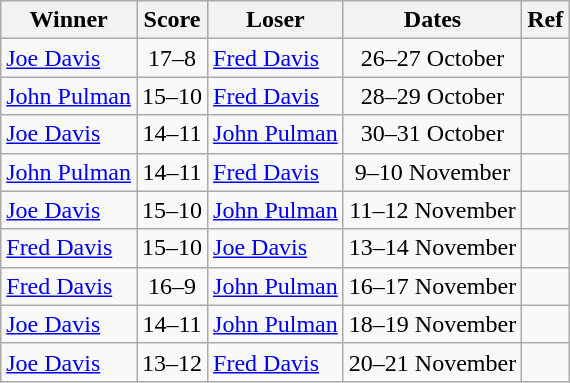<table class="wikitable" style="text-align:center">
<tr>
<th>Winner</th>
<th>Score</th>
<th>Loser</th>
<th>Dates</th>
<th>Ref</th>
</tr>
<tr>
<td align=left><a href='#'>Joe Davis</a></td>
<td>17–8</td>
<td align=left><a href='#'>Fred Davis</a></td>
<td>26–27 October</td>
<td></td>
</tr>
<tr>
<td align=left><a href='#'>John Pulman</a></td>
<td>15–10</td>
<td align=left><a href='#'>Fred Davis</a></td>
<td>28–29 October</td>
<td></td>
</tr>
<tr>
<td align=left><a href='#'>Joe Davis</a></td>
<td>14–11</td>
<td align=left><a href='#'>John Pulman</a></td>
<td>30–31 October</td>
<td></td>
</tr>
<tr>
<td align=left><a href='#'>John Pulman</a></td>
<td>14–11</td>
<td align=left><a href='#'>Fred Davis</a></td>
<td>9–10 November</td>
<td></td>
</tr>
<tr>
<td align=left><a href='#'>Joe Davis</a></td>
<td>15–10</td>
<td align=left><a href='#'>John Pulman</a></td>
<td>11–12 November</td>
<td></td>
</tr>
<tr>
<td align=left><a href='#'>Fred Davis</a></td>
<td>15–10</td>
<td align=left><a href='#'>Joe Davis</a></td>
<td>13–14 November</td>
<td></td>
</tr>
<tr>
<td align=left><a href='#'>Fred Davis</a></td>
<td>16–9</td>
<td align=left><a href='#'>John Pulman</a></td>
<td>16–17 November</td>
<td></td>
</tr>
<tr>
<td align=left><a href='#'>Joe Davis</a></td>
<td>14–11</td>
<td align=left><a href='#'>John Pulman</a></td>
<td>18–19 November</td>
<td></td>
</tr>
<tr>
<td align=left><a href='#'>Joe Davis</a></td>
<td>13–12</td>
<td align=left><a href='#'>Fred Davis</a></td>
<td>20–21 November</td>
<td></td>
</tr>
</table>
